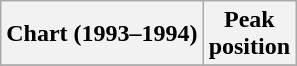<table class="wikitable sortable">
<tr>
<th align="left">Chart (1993–1994)</th>
<th align="center">Peak<br>position</th>
</tr>
<tr>
</tr>
</table>
